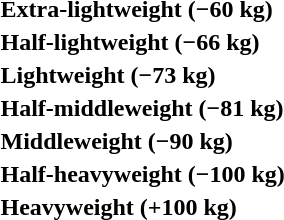<table>
<tr>
<th rowspan=2 style="text-align:left;">Extra-lightweight (−60 kg)</th>
<td rowspan=2></td>
<td rowspan=2></td>
<td></td>
</tr>
<tr>
<td></td>
</tr>
<tr>
<th rowspan=2 style="text-align:left;">Half-lightweight (−66 kg)</th>
<td rowspan=2></td>
<td rowspan=2></td>
<td></td>
</tr>
<tr>
<td></td>
</tr>
<tr>
<th rowspan=2 style="text-align:left;">Lightweight (−73 kg)</th>
<td rowspan=2></td>
<td rowspan=2></td>
<td></td>
</tr>
<tr>
<td></td>
</tr>
<tr>
<th rowspan=2 style="text-align:left;">Half-middleweight (−81 kg)</th>
<td rowspan=2></td>
<td rowspan=2></td>
<td></td>
</tr>
<tr>
<td></td>
</tr>
<tr>
<th rowspan=2 style="text-align:left;">Middleweight (−90 kg)</th>
<td rowspan=2></td>
<td rowspan=2></td>
<td></td>
</tr>
<tr>
<td></td>
</tr>
<tr>
<th rowspan=2 style="text-align:left;">Half-heavyweight (−100 kg)</th>
<td rowspan=2></td>
<td rowspan=2></td>
<td></td>
</tr>
<tr>
<td></td>
</tr>
<tr>
<th rowspan=2 style="text-align:left;">Heavyweight (+100 kg)</th>
<td rowspan=2></td>
<td rowspan=2></td>
<td></td>
</tr>
<tr>
<td></td>
</tr>
</table>
